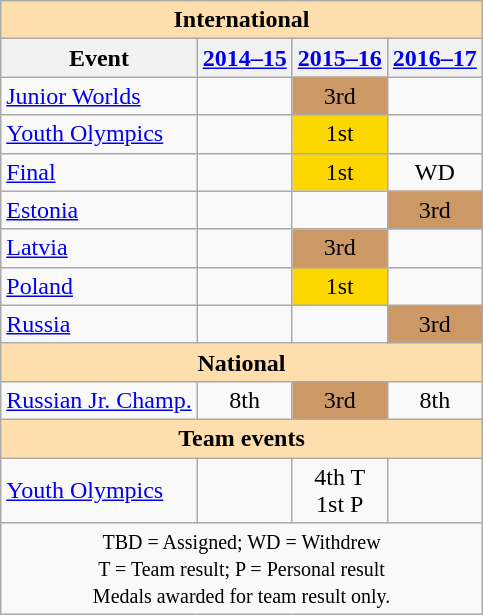<table class="wikitable" style="text-align:center">
<tr>
<th style="background-color: #ffdead; " colspan=4 align=center>International</th>
</tr>
<tr>
<th>Event</th>
<th><a href='#'>2014–15</a></th>
<th><a href='#'>2015–16</a></th>
<th><a href='#'>2016–17</a></th>
</tr>
<tr>
<td align=left><a href='#'>Junior Worlds</a></td>
<td></td>
<td bgcolor=cc9966>3rd</td>
<td></td>
</tr>
<tr>
<td align=left><a href='#'>Youth Olympics</a></td>
<td></td>
<td bgcolor=gold>1st</td>
<td></td>
</tr>
<tr>
<td align=left> <a href='#'>Final</a></td>
<td></td>
<td bgcolor=gold>1st</td>
<td>WD</td>
</tr>
<tr>
<td align=left> <a href='#'>Estonia</a></td>
<td></td>
<td></td>
<td bgcolor=cc9966>3rd</td>
</tr>
<tr>
<td align=left> <a href='#'>Latvia</a></td>
<td></td>
<td bgcolor=cc9966>3rd</td>
<td></td>
</tr>
<tr>
<td align=left> <a href='#'>Poland</a></td>
<td></td>
<td bgcolor=gold>1st</td>
<td></td>
</tr>
<tr>
<td align=left> <a href='#'>Russia</a></td>
<td></td>
<td></td>
<td bgcolor=cc9966>3rd</td>
</tr>
<tr>
<th style="background-color: #ffdead; " colspan=4 align=center>National</th>
</tr>
<tr>
<td align=left><a href='#'>Russian Jr. Champ.</a></td>
<td>8th</td>
<td bgcolor=cc9966>3rd</td>
<td>8th</td>
</tr>
<tr>
<th style="background-color: #ffdead; " colspan=4 align=center>Team events</th>
</tr>
<tr>
<td align=left><a href='#'>Youth Olympics</a></td>
<td></td>
<td>4th T <br>1st P</td>
<td></td>
</tr>
<tr>
<td colspan=4 align=center><small> TBD = Assigned; WD = Withdrew <br> T = Team result; P = Personal result <br> Medals awarded for team result only. </small></td>
</tr>
</table>
